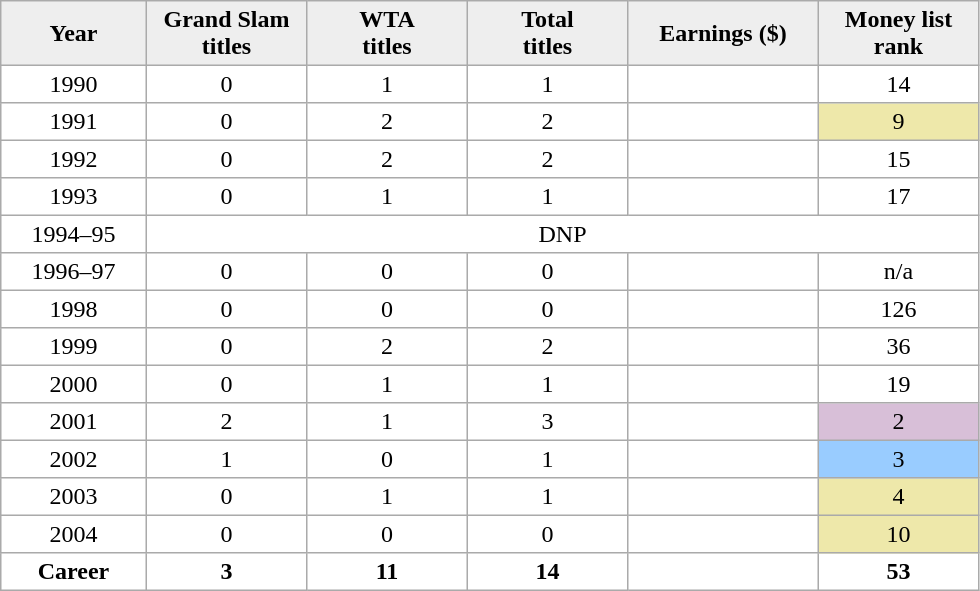<table cellpadding=3 cellspacing=0 border=1 style=border:#aaa;solid:1px;border-collapse:collapse;text-align:center;>
<tr style=background:#eee;font-weight:bold>
<td width="90">Year</td>
<td width="100">Grand Slam <br>titles</td>
<td width="100">WTA <br>titles</td>
<td width="100">Total <br>titles</td>
<td width="120">Earnings ($)</td>
<td width="100">Money list rank</td>
</tr>
<tr>
<td align="center">1990</td>
<td align="center">0</td>
<td align="center">1</td>
<td align="center">1</td>
<td align="right"></td>
<td align="center">14</td>
</tr>
<tr>
<td align="center">1991</td>
<td align="center">0</td>
<td align="center">2</td>
<td align="center">2</td>
<td align="right"></td>
<td align="center" style="background:#eee8aa;">9</td>
</tr>
<tr>
<td align="center">1992</td>
<td align="center">0</td>
<td align="center">2</td>
<td align="center">2</td>
<td align="right"></td>
<td align="center">15</td>
</tr>
<tr>
<td align="center">1993</td>
<td align="center">0</td>
<td align="center">1</td>
<td align="center">1</td>
<td align="right"></td>
<td align="center">17</td>
</tr>
<tr>
<td align="center">1994–95</td>
<td align="center" colspan="5">DNP</td>
</tr>
<tr>
<td align="center">1996–97</td>
<td align="center">0</td>
<td align="center">0</td>
<td align="center">0</td>
<td align="right"></td>
<td align="center">n/a</td>
</tr>
<tr>
<td align="center">1998</td>
<td align="center">0</td>
<td align="center">0</td>
<td align="center">0</td>
<td align="right"></td>
<td align="center">126</td>
</tr>
<tr>
<td align="center">1999</td>
<td align="center">0</td>
<td align="center">2</td>
<td align="center">2</td>
<td align="right"></td>
<td align="center">36</td>
</tr>
<tr>
<td align="center">2000</td>
<td align="center">0</td>
<td align="center">1</td>
<td align="center">1</td>
<td align="right"></td>
<td align="center">19</td>
</tr>
<tr>
<td align="center">2001</td>
<td align="center">2</td>
<td align="center">1</td>
<td align="center">3</td>
<td align="right"></td>
<td align="center" style="background:thistle;">2</td>
</tr>
<tr>
<td align="center">2002</td>
<td align="center">1</td>
<td align="center">0</td>
<td align="center">1</td>
<td align="right"></td>
<td align="center" style="background:#99ccff;">3</td>
</tr>
<tr>
<td align="center">2003</td>
<td align="center">0</td>
<td align="center">1</td>
<td align="center">1</td>
<td align="right"></td>
<td align="center" style="background:#eee8aa;">4</td>
</tr>
<tr>
<td align="center">2004</td>
<td align="center">0</td>
<td align="center">0</td>
<td align="center">0</td>
<td align="right"></td>
<td align="center" style="background:#eee8aa;">10</td>
</tr>
<tr>
<th align="center">Career</th>
<th align="center">3</th>
<th align="center">11</th>
<th align="center">14</th>
<th align="right"></th>
<th align="center">53</th>
</tr>
</table>
